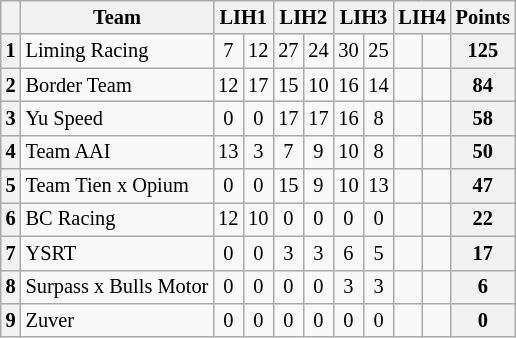<table class="wikitable" style="font-size:85%; text-align:center;">
<tr>
<th></th>
<th>Team</th>
<th colspan=2>LIH1</th>
<th colspan=2>LIH2</th>
<th colspan=2>LIH3</th>
<th colspan=2>LIH4</th>
<th>Points</th>
</tr>
<tr>
<th>1</th>
<td align=left> Liming Racing</td>
<td>7</td>
<td>12</td>
<td>27</td>
<td>24</td>
<td>30</td>
<td>25</td>
<td></td>
<td></td>
<th>125</th>
</tr>
<tr>
<th>2</th>
<td align=left> Border Team</td>
<td>12</td>
<td>17</td>
<td>15</td>
<td>10</td>
<td>16</td>
<td>14</td>
<td></td>
<td></td>
<th>84</th>
</tr>
<tr>
<th>3</th>
<td align=left> Yu Speed</td>
<td>0</td>
<td>0</td>
<td>17</td>
<td>17</td>
<td>16</td>
<td>8</td>
<td></td>
<td></td>
<th>58</th>
</tr>
<tr>
<th>4</th>
<td align=left> Team AAI</td>
<td>13</td>
<td>3</td>
<td>7</td>
<td>9</td>
<td>10</td>
<td>8</td>
<td></td>
<td></td>
<th>50</th>
</tr>
<tr>
<th>5</th>
<td align=left> Team Tien x Opium</td>
<td>0</td>
<td>0</td>
<td>15</td>
<td>9</td>
<td>10</td>
<td>13</td>
<td></td>
<td></td>
<th>47</th>
</tr>
<tr>
<th>6</th>
<td align=left> BC Racing</td>
<td>12</td>
<td>10</td>
<td>0</td>
<td>0</td>
<td>0</td>
<td>0</td>
<td></td>
<td></td>
<th>22</th>
</tr>
<tr>
<th>7</th>
<td align=left> YSRT</td>
<td>0</td>
<td>0</td>
<td>3</td>
<td>3</td>
<td>6</td>
<td>5</td>
<td></td>
<td></td>
<th>17</th>
</tr>
<tr>
<th>8</th>
<td align=left> Surpass x Bulls Motor</td>
<td>0</td>
<td>0</td>
<td>0</td>
<td>0</td>
<td>3</td>
<td>3</td>
<td></td>
<td></td>
<th>6</th>
</tr>
<tr>
<th>9</th>
<td align=left> Zuver</td>
<td>0</td>
<td>0</td>
<td>0</td>
<td>0</td>
<td>0</td>
<td>0</td>
<td></td>
<td></td>
<th>0</th>
</tr>
</table>
